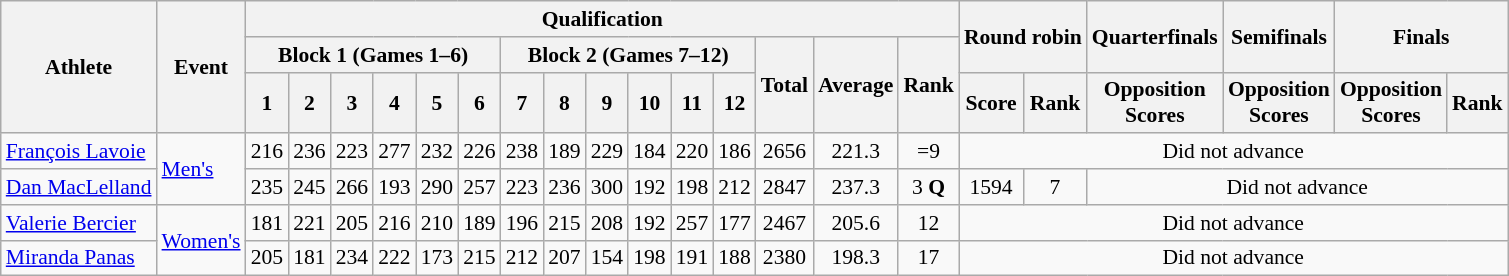<table class="wikitable" style="font-size:90%">
<tr>
<th rowspan=3>Athlete</th>
<th rowspan=3>Event</th>
<th colspan=15>Qualification</th>
<th rowspan=2 colspan=2>Round robin</th>
<th rowspan=2>Quarterfinals</th>
<th rowspan=2>Semifinals</th>
<th rowspan=2 colspan=2>Finals</th>
</tr>
<tr>
<th colspan=6>Block 1 (Games 1–6)</th>
<th colspan=6>Block 2 (Games 7–12)</th>
<th rowspan=2>Total</th>
<th rowspan=2>Average</th>
<th rowspan=2>Rank</th>
</tr>
<tr>
<th>1</th>
<th>2</th>
<th>3</th>
<th>4</th>
<th>5</th>
<th>6</th>
<th>7</th>
<th>8</th>
<th>9</th>
<th>10</th>
<th>11</th>
<th>12</th>
<th>Score</th>
<th>Rank</th>
<th>Opposition<br>Scores</th>
<th>Opposition<br>Scores</th>
<th>Opposition<br>Scores</th>
<th>Rank</th>
</tr>
<tr align=center>
<td align=left><a href='#'>François Lavoie</a></td>
<td rowspan=2 align=left><a href='#'>Men's</a><br></td>
<td>216</td>
<td>236</td>
<td>223</td>
<td>277</td>
<td>232</td>
<td>226</td>
<td>238</td>
<td>189</td>
<td>229</td>
<td>184</td>
<td>220</td>
<td>186</td>
<td>2656</td>
<td>221.3</td>
<td>=9</td>
<td align=center colspan=6>Did not advance</td>
</tr>
<tr align=center>
<td align=left><a href='#'>Dan MacLelland</a></td>
<td>235</td>
<td>245</td>
<td>266</td>
<td>193</td>
<td>290</td>
<td>257</td>
<td>223</td>
<td>236</td>
<td>300</td>
<td>192</td>
<td>198</td>
<td>212</td>
<td>2847</td>
<td>237.3</td>
<td>3 <strong>Q</strong></td>
<td>1594</td>
<td>7</td>
<td align=center colspan=4>Did not advance</td>
</tr>
<tr align=center>
<td align=left><a href='#'>Valerie Bercier</a></td>
<td rowspan=2 align=left><a href='#'>Women's</a><br></td>
<td>181</td>
<td>221</td>
<td>205</td>
<td>216</td>
<td>210</td>
<td>189</td>
<td>196</td>
<td>215</td>
<td>208</td>
<td>192</td>
<td>257</td>
<td>177</td>
<td>2467</td>
<td>205.6</td>
<td>12</td>
<td align=center colspan=6>Did not advance</td>
</tr>
<tr align=center>
<td align=left><a href='#'>Miranda Panas</a></td>
<td>205</td>
<td>181</td>
<td>234</td>
<td>222</td>
<td>173</td>
<td>215</td>
<td>212</td>
<td>207</td>
<td>154</td>
<td>198</td>
<td>191</td>
<td>188</td>
<td>2380</td>
<td>198.3</td>
<td>17</td>
<td align=center colspan=6>Did not advance</td>
</tr>
</table>
